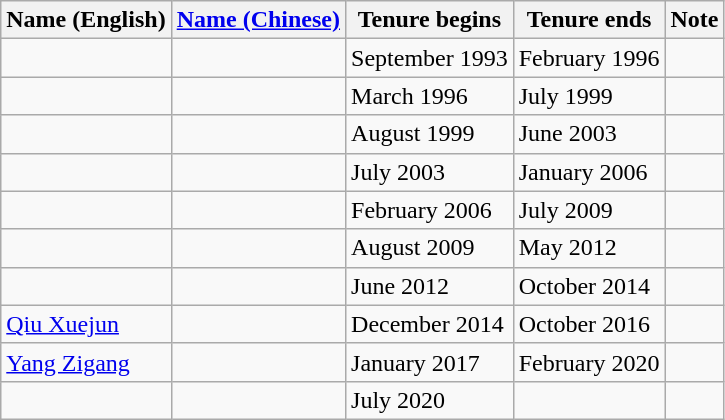<table class="wikitable">
<tr>
<th>Name (English)</th>
<th><a href='#'>Name (Chinese)</a></th>
<th>Tenure begins</th>
<th>Tenure ends</th>
<th>Note</th>
</tr>
<tr>
<td></td>
<td></td>
<td>September 1993</td>
<td>February 1996</td>
<td></td>
</tr>
<tr>
<td></td>
<td></td>
<td>March 1996</td>
<td>July 1999</td>
<td></td>
</tr>
<tr>
<td></td>
<td></td>
<td>August 1999</td>
<td>June 2003</td>
<td></td>
</tr>
<tr>
<td></td>
<td></td>
<td>July 2003</td>
<td>January 2006</td>
<td></td>
</tr>
<tr>
<td></td>
<td></td>
<td>February 2006</td>
<td>July 2009</td>
<td></td>
</tr>
<tr>
<td></td>
<td></td>
<td>August 2009</td>
<td>May 2012</td>
<td></td>
</tr>
<tr>
<td></td>
<td></td>
<td>June 2012</td>
<td>October 2014</td>
<td></td>
</tr>
<tr>
<td><a href='#'>Qiu Xuejun</a></td>
<td></td>
<td>December 2014</td>
<td>October 2016</td>
<td></td>
</tr>
<tr>
<td><a href='#'>Yang Zigang</a></td>
<td></td>
<td>January 2017</td>
<td>February 2020</td>
<td></td>
</tr>
<tr>
<td></td>
<td></td>
<td>July 2020</td>
<td></td>
<td></td>
</tr>
</table>
